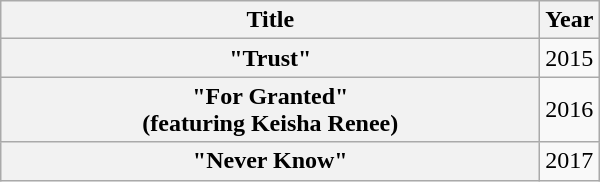<table class="wikitable plainrowheaders" style="text-align:center;">
<tr>
<th scope="col" style="width:22em;">Title</th>
<th scope="col" style="width:1em;">Year</th>
</tr>
<tr>
<th scope="row">"Trust"</th>
<td>2015</td>
</tr>
<tr>
<th scope="row">"For Granted"<br><span>(featuring Keisha Renee)</span></th>
<td>2016</td>
</tr>
<tr>
<th scope="row">"Never Know"</th>
<td>2017</td>
</tr>
</table>
